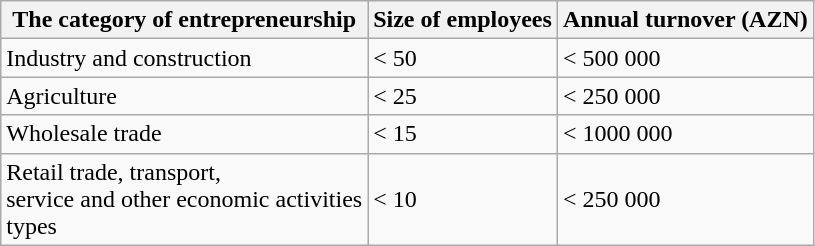<table class="wikitable">
<tr>
<th>The category of entrepreneurship</th>
<th>Size of employees</th>
<th>Annual turnover (AZN)</th>
</tr>
<tr>
<td>Industry and construction</td>
<td>< 50</td>
<td>< 500 000</td>
</tr>
<tr>
<td>Agriculture</td>
<td>< 25</td>
<td>< 250 000</td>
</tr>
<tr>
<td>Wholesale trade</td>
<td>< 15</td>
<td>< 1000 000</td>
</tr>
<tr>
<td>Retail trade, transport,<br>service and other economic activities<br>types</td>
<td>< 10</td>
<td>< 250 000</td>
</tr>
</table>
